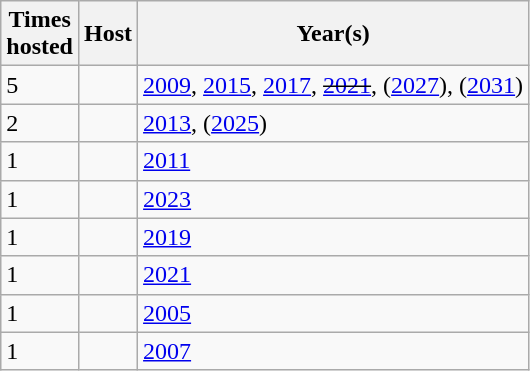<table class="wikitable">
<tr>
<th>Times <br> hosted</th>
<th>Host</th>
<th>Year(s)</th>
</tr>
<tr>
<td>5</td>
<td></td>
<td><a href='#'>2009</a>, <a href='#'>2015</a>, <a href='#'>2017</a>, <del><a href='#'>2021</a></del>, (<a href='#'>2027</a>), (<a href='#'>2031</a>)</td>
</tr>
<tr>
<td>2</td>
<td></td>
<td><a href='#'>2013</a>, (<a href='#'>2025</a>)</td>
</tr>
<tr>
<td>1</td>
<td></td>
<td><a href='#'>2011</a></td>
</tr>
<tr>
<td>1</td>
<td></td>
<td><a href='#'>2023</a></td>
</tr>
<tr>
<td>1</td>
<td></td>
<td><a href='#'>2019</a></td>
</tr>
<tr>
<td>1</td>
<td></td>
<td><a href='#'>2021</a></td>
</tr>
<tr>
<td>1</td>
<td><em></em></td>
<td><a href='#'>2005</a></td>
</tr>
<tr>
<td>1</td>
<td></td>
<td><a href='#'>2007</a></td>
</tr>
</table>
